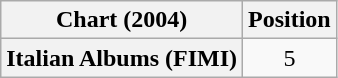<table class="wikitable plainrowheaders" style="text-align:center">
<tr>
<th scope="col">Chart (2004)</th>
<th scope="col">Position</th>
</tr>
<tr>
<th scope="row">Italian Albums (FIMI)</th>
<td>5</td>
</tr>
</table>
